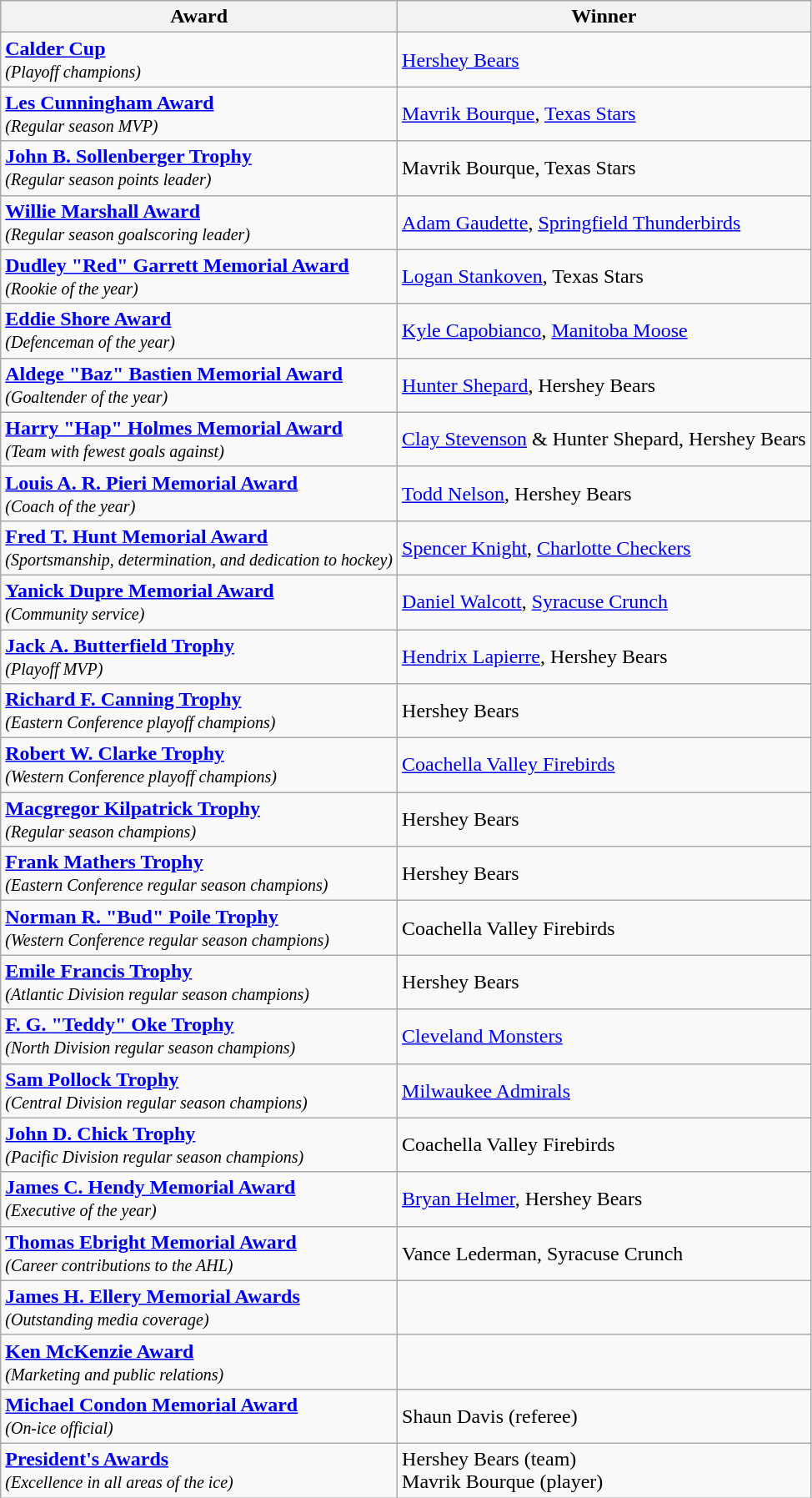<table class="wikitable">
<tr>
<th>Award</th>
<th>Winner</th>
</tr>
<tr>
<td><strong><a href='#'>Calder Cup</a> </strong><br><small><em>(Playoff champions)</em></small></td>
<td><a href='#'>Hershey Bears</a></td>
</tr>
<tr>
<td><strong><a href='#'>Les Cunningham Award</a> </strong><br><small><em>(Regular season MVP)</em></small></td>
<td><a href='#'>Mavrik Bourque</a>, <a href='#'>Texas Stars</a></td>
</tr>
<tr>
<td><strong><a href='#'>John B. Sollenberger Trophy</a> </strong><br><small><em>(Regular season points leader)</em></small></td>
<td>Mavrik Bourque, Texas Stars</td>
</tr>
<tr>
<td><strong><a href='#'>Willie Marshall Award</a> </strong><br><small><em>(Regular season goalscoring leader)</em></small></td>
<td><a href='#'>Adam Gaudette</a>, <a href='#'>Springfield Thunderbirds</a></td>
</tr>
<tr>
<td><strong><a href='#'>Dudley "Red" Garrett Memorial Award</a> </strong><br><small><em>(Rookie of the year)</em></small></td>
<td><a href='#'>Logan Stankoven</a>, Texas Stars</td>
</tr>
<tr>
<td><strong><a href='#'>Eddie Shore Award</a> </strong><br><small><em>(Defenceman of the year)</em></small></td>
<td><a href='#'>Kyle Capobianco</a>, <a href='#'>Manitoba Moose</a></td>
</tr>
<tr>
<td><strong><a href='#'>Aldege "Baz" Bastien Memorial Award</a> </strong><br><small><em>(Goaltender of the year)</em></small></td>
<td><a href='#'>Hunter Shepard</a>, Hershey Bears</td>
</tr>
<tr>
<td><strong><a href='#'>Harry "Hap" Holmes Memorial Award</a> </strong><br><small><em>(Team with fewest goals against)</em></small></td>
<td><a href='#'>Clay Stevenson</a> & Hunter Shepard, Hershey Bears</td>
</tr>
<tr>
<td><strong><a href='#'>Louis A. R. Pieri Memorial Award</a> </strong><br><small><em>(Coach of the year)</em></small></td>
<td><a href='#'>Todd Nelson</a>, Hershey Bears</td>
</tr>
<tr>
<td><strong><a href='#'>Fred T. Hunt Memorial Award</a> </strong><br><small><em>(Sportsmanship, determination, and dedication to hockey)</em></small></td>
<td><a href='#'>Spencer Knight</a>, <a href='#'>Charlotte Checkers</a></td>
</tr>
<tr>
<td><strong><a href='#'>Yanick Dupre Memorial Award</a> </strong><br><small><em>(Community service)</em></small></td>
<td><a href='#'>Daniel Walcott</a>, <a href='#'>Syracuse Crunch</a></td>
</tr>
<tr>
<td><strong><a href='#'>Jack A. Butterfield Trophy</a> </strong><br><small><em>(Playoff MVP)</em></small></td>
<td><a href='#'>Hendrix Lapierre</a>, Hershey Bears</td>
</tr>
<tr>
<td><strong><a href='#'>Richard F. Canning Trophy</a> </strong><br><small><em>(Eastern Conference playoff champions)</em></small></td>
<td>Hershey Bears</td>
</tr>
<tr>
<td><strong><a href='#'>Robert W. Clarke Trophy</a> </strong><br><small><em>(Western Conference playoff champions)</em></small></td>
<td><a href='#'>Coachella Valley Firebirds</a></td>
</tr>
<tr>
<td><strong><a href='#'>Macgregor Kilpatrick Trophy</a></strong><br><small><em>(Regular season champions)</em></small></td>
<td>Hershey Bears</td>
</tr>
<tr>
<td><strong><a href='#'>Frank Mathers Trophy</a></strong><br><small><em>(Eastern Conference regular season champions)</em></small></td>
<td>Hershey Bears</td>
</tr>
<tr>
<td><strong><a href='#'>Norman R. "Bud" Poile Trophy</a></strong><br><small><em>(Western Conference regular season champions)</em></small></td>
<td>Coachella Valley Firebirds</td>
</tr>
<tr>
<td><strong><a href='#'>Emile Francis Trophy</a> </strong><br><small><em>(Atlantic Division regular season champions)</em></small></td>
<td>Hershey Bears</td>
</tr>
<tr>
<td><strong><a href='#'>F. G. "Teddy" Oke Trophy</a></strong><br><small><em>(North Division regular season champions)</em></small></td>
<td><a href='#'>Cleveland Monsters</a></td>
</tr>
<tr>
<td><strong><a href='#'>Sam Pollock Trophy</a></strong><br><small><em>(Central Division regular season champions)</em></small></td>
<td><a href='#'>Milwaukee Admirals</a></td>
</tr>
<tr>
<td><strong><a href='#'>John D. Chick Trophy</a></strong><br><small><em>(Pacific Division regular season champions)</em></small></td>
<td>Coachella Valley Firebirds</td>
</tr>
<tr>
<td><strong><a href='#'>James C. Hendy Memorial Award</a></strong><br><small><em>(Executive of the year)</em></small></td>
<td><a href='#'>Bryan Helmer</a>, Hershey Bears</td>
</tr>
<tr>
<td><strong><a href='#'>Thomas Ebright Memorial Award</a></strong><br><small><em>(Career contributions to the AHL)</em></small></td>
<td>Vance Lederman, Syracuse Crunch</td>
</tr>
<tr>
<td><strong><a href='#'>James H. Ellery Memorial Awards</a></strong><br><small><em>(Outstanding media coverage)</em></small></td>
<td></td>
</tr>
<tr>
<td><strong><a href='#'>Ken McKenzie Award</a></strong><br><small><em>(Marketing and public relations)</em></small></td>
<td></td>
</tr>
<tr>
<td><strong><a href='#'>Michael Condon Memorial Award</a></strong><br><small><em>(On-ice official)</em></small></td>
<td>Shaun Davis (referee)</td>
</tr>
<tr>
<td><strong><a href='#'>President's Awards</a></strong><br><small><em>(Excellence in all areas of the ice)</em></small></td>
<td>Hershey Bears (team)<br>Mavrik Bourque (player)</td>
</tr>
</table>
